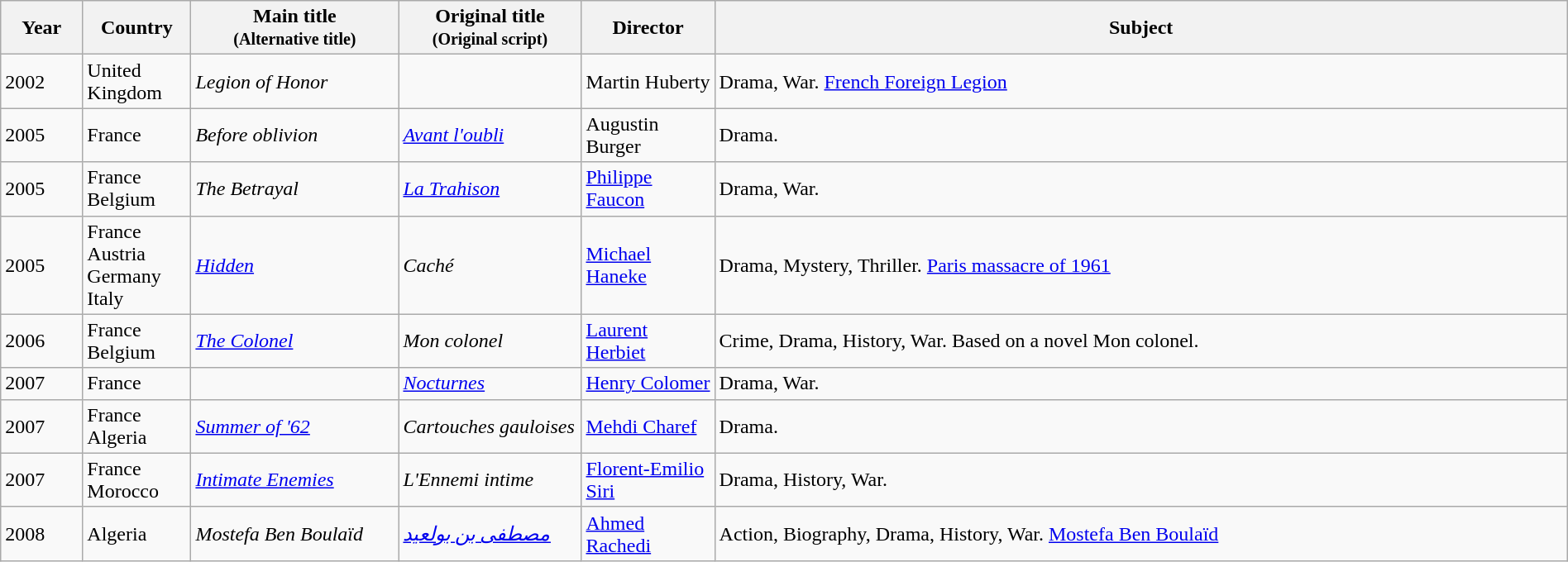<table class="wikitable sortable" style="width:100%;">
<tr>
<th>Year</th>
<th width= 80>Country</th>
<th class="unsortable" style="width:160px;">Main title<br><small>(Alternative title)</small></th>
<th class="unsortable" style="width:140px;">Original title<br><small>(Original script)</small></th>
<th width=100>Director</th>
<th class="unsortable">Subject</th>
</tr>
<tr>
<td>2002</td>
<td>United Kingdom</td>
<td><em>Legion of Honor</em></td>
<td></td>
<td>Martin Huberty</td>
<td>Drama, War. <a href='#'>French Foreign Legion</a></td>
</tr>
<tr>
<td>2005</td>
<td>France</td>
<td><em>Before oblivion</em></td>
<td><em><a href='#'>Avant l'oubli</a></em></td>
<td>Augustin Burger</td>
<td>Drama.</td>
</tr>
<tr>
<td>2005</td>
<td>France<br>Belgium</td>
<td><em>The Betrayal</em></td>
<td><em><a href='#'>La Trahison</a></em></td>
<td><a href='#'>Philippe Faucon</a></td>
<td>Drama, War.</td>
</tr>
<tr>
<td>2005</td>
<td>France<br>Austria<br>Germany<br>Italy</td>
<td><em><a href='#'>Hidden</a></em></td>
<td><em>Caché</em></td>
<td><a href='#'>Michael Haneke</a></td>
<td>Drama, Mystery, Thriller. <a href='#'>Paris massacre of 1961</a></td>
</tr>
<tr>
<td>2006</td>
<td>France<br>Belgium</td>
<td><em><a href='#'>The Colonel</a></em></td>
<td><em>Mon colonel</em></td>
<td><a href='#'>Laurent Herbiet</a></td>
<td>Crime, Drama, History, War. Based on a novel Mon colonel.</td>
</tr>
<tr>
<td>2007</td>
<td>France</td>
<td></td>
<td><em><a href='#'>Nocturnes</a></em></td>
<td><a href='#'>Henry Colomer</a></td>
<td>Drama, War.</td>
</tr>
<tr>
<td>2007</td>
<td>France<br>Algeria</td>
<td><em><a href='#'>Summer of '62</a></em></td>
<td><em>Cartouches gauloises</em></td>
<td><a href='#'>Mehdi Charef</a></td>
<td>Drama.</td>
</tr>
<tr>
<td>2007</td>
<td>France<br>Morocco</td>
<td><em><a href='#'>Intimate Enemies</a></em></td>
<td><em>L'Ennemi intime</em></td>
<td><a href='#'>Florent-Emilio Siri</a></td>
<td>Drama, History, War.</td>
</tr>
<tr>
<td>2008</td>
<td>Algeria</td>
<td><em>Mostefa Ben Boulaïd</em></td>
<td><em><a href='#'>مصطفى بن بولعيد</a></em></td>
<td><a href='#'>Ahmed Rachedi</a></td>
<td>Action, Biography, Drama, History, War. <a href='#'>Mostefa Ben Boulaïd</a></td>
</tr>
</table>
